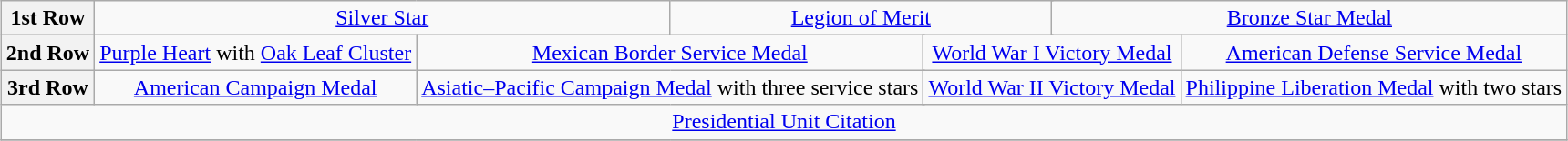<table class="wikitable" style="margin:1em auto; text-align:center;">
<tr>
<th>1st Row</th>
<td colspan="5"><a href='#'>Silver Star</a></td>
<td colspan="6"><a href='#'>Legion of Merit</a></td>
<td colspan="5"><a href='#'>Bronze Star Medal</a></td>
</tr>
<tr>
<th>2nd Row</th>
<td colspan="4"><a href='#'>Purple Heart</a> with <a href='#'>Oak Leaf Cluster</a></td>
<td colspan="4"><a href='#'>Mexican Border Service Medal</a></td>
<td colspan="4"><a href='#'>World War I Victory Medal</a></td>
<td colspan="4"><a href='#'>American Defense Service Medal</a></td>
</tr>
<tr>
<th>3rd Row</th>
<td colspan="4"><a href='#'>American Campaign Medal</a></td>
<td colspan="4"><a href='#'>Asiatic–Pacific Campaign Medal</a> with three service stars</td>
<td colspan="4"><a href='#'>World War II Victory Medal</a></td>
<td colspan="4"><a href='#'>Philippine Liberation Medal</a> with two stars</td>
</tr>
<tr>
<td colspan="19"><a href='#'>Presidential Unit Citation</a></td>
</tr>
<tr>
</tr>
</table>
